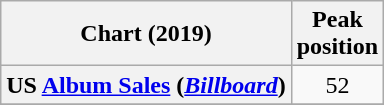<table class="wikitable sortable plainrowheaders" style="text-align:center">
<tr>
<th>Chart (2019)</th>
<th>Peak<br>position</th>
</tr>
<tr>
<th scope="row">US <a href='#'>Album Sales</a> (<em><a href='#'>Billboard</a></em>)</th>
<td>52</td>
</tr>
<tr>
</tr>
</table>
